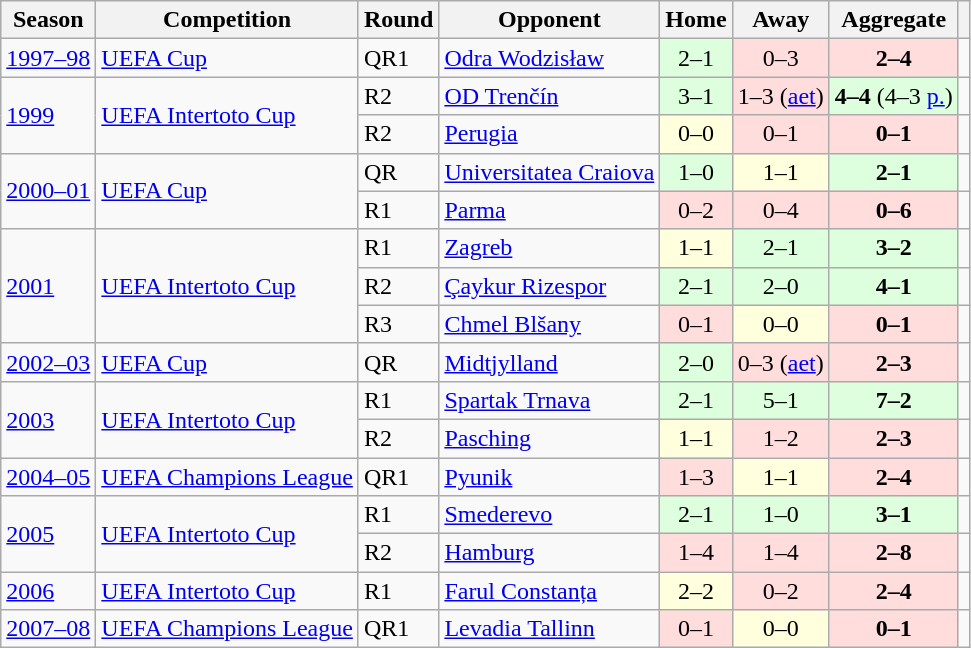<table class="wikitable">
<tr>
<th>Season</th>
<th>Competition</th>
<th>Round</th>
<th>Opponent</th>
<th>Home</th>
<th>Away</th>
<th>Aggregate</th>
<th></th>
</tr>
<tr>
<td><a href='#'>1997–98</a></td>
<td><a href='#'>UEFA Cup</a></td>
<td>QR1</td>
<td> <a href='#'>Odra Wodzisław</a></td>
<td style="background:#dfd; text-align:center;">2–1</td>
<td style="background:#fdd; text-align:center;">0–3</td>
<td style="background:#fdd; text-align:center;"><strong>2–4</strong></td>
<td align="center"></td>
</tr>
<tr>
<td rowspan=2><a href='#'>1999</a></td>
<td rowspan=2><a href='#'>UEFA Intertoto Cup</a></td>
<td>R2</td>
<td> <a href='#'>OD Trenčín</a></td>
<td style="background:#dfd; text-align:center;">3–1</td>
<td style="background:#fdd; text-align:center;">1–3 (<a href='#'>aet</a>)</td>
<td style="background:#dfd; text-align:center;"><strong>4–4</strong> (4–3 <a href='#'>p.</a>)</td>
<td align="center"></td>
</tr>
<tr>
<td>R2</td>
<td> <a href='#'>Perugia</a></td>
<td style="background:#ffd; text-align:center;">0–0</td>
<td style="background:#fdd; text-align:center;">0–1</td>
<td style="background:#fdd; text-align:center;"><strong>0–1</strong></td>
<td align="center"></td>
</tr>
<tr>
<td rowspan=2><a href='#'>2000–01</a></td>
<td rowspan=2><a href='#'>UEFA Cup</a></td>
<td>QR</td>
<td> <a href='#'>Universitatea Craiova</a></td>
<td style="background:#dfd; text-align:center;">1–0</td>
<td style="background:#ffd; text-align:center;">1–1</td>
<td style="background:#dfd; text-align:center;"><strong>2–1</strong></td>
<td align="center"></td>
</tr>
<tr>
<td>R1</td>
<td> <a href='#'>Parma</a></td>
<td style="background:#fdd; text-align:center;">0–2</td>
<td style="background:#fdd; text-align:center;">0–4</td>
<td style="background:#fdd; text-align:center;"><strong>0–6</strong></td>
<td align="center"></td>
</tr>
<tr>
<td rowspan=3><a href='#'>2001</a></td>
<td rowspan=3><a href='#'>UEFA Intertoto Cup</a></td>
<td>R1</td>
<td> <a href='#'>Zagreb</a></td>
<td style="background:#ffd; text-align:center;">1–1</td>
<td style="background:#dfd; text-align:center;">2–1</td>
<td style="background:#dfd; text-align:center;"><strong>3–2</strong></td>
<td align="center"></td>
</tr>
<tr>
<td>R2</td>
<td> <a href='#'>Çaykur Rizespor</a></td>
<td style="background:#dfd; text-align:center;">2–1</td>
<td style="background:#dfd; text-align:center;">2–0</td>
<td style="background:#dfd; text-align:center;"><strong>4–1</strong></td>
<td align="center"></td>
</tr>
<tr>
<td>R3</td>
<td> <a href='#'>Chmel Blšany</a></td>
<td style="background:#fdd; text-align:center;">0–1</td>
<td style="background:#ffd; text-align:center;">0–0</td>
<td style="background:#fdd; text-align:center;"><strong>0–1</strong></td>
<td align="center"></td>
</tr>
<tr>
<td><a href='#'>2002–03</a></td>
<td><a href='#'>UEFA Cup</a></td>
<td>QR</td>
<td> <a href='#'>Midtjylland</a></td>
<td style="background:#dfd; text-align:center;">2–0</td>
<td style="background:#fdd; text-align:center;">0–3 (<a href='#'>aet</a>)</td>
<td style="background:#fdd; text-align:center;"><strong>2–3</strong></td>
<td align="center"></td>
</tr>
<tr>
<td rowspan=2><a href='#'>2003</a></td>
<td rowspan=2><a href='#'>UEFA Intertoto Cup</a></td>
<td>R1</td>
<td> <a href='#'>Spartak Trnava</a></td>
<td style="background:#dfd; text-align:center;">2–1</td>
<td style="background:#dfd; text-align:center;">5–1</td>
<td style="background:#dfd; text-align:center;"><strong>7–2</strong></td>
<td align="center"></td>
</tr>
<tr>
<td>R2</td>
<td> <a href='#'>Pasching</a></td>
<td style="background:#ffd; text-align:center;">1–1</td>
<td style="background:#fdd; text-align:center;">1–2</td>
<td style="background:#fdd; text-align:center;"><strong>2–3</strong></td>
<td align="center"></td>
</tr>
<tr>
<td><a href='#'>2004–05</a></td>
<td><a href='#'>UEFA Champions League</a></td>
<td>QR1</td>
<td> <a href='#'>Pyunik</a></td>
<td style="background:#fdd; text-align:center;">1–3</td>
<td style="background:#ffd; text-align:center;">1–1</td>
<td style="background:#fdd; text-align:center;"><strong>2–4</strong></td>
<td align="center"></td>
</tr>
<tr>
<td rowspan=2><a href='#'>2005</a></td>
<td rowspan=2><a href='#'>UEFA Intertoto Cup</a></td>
<td>R1</td>
<td> <a href='#'>Smederevo</a></td>
<td style="background:#dfd; text-align:center;">2–1</td>
<td style="background:#dfd; text-align:center;">1–0</td>
<td style="background:#dfd; text-align:center;"><strong>3–1</strong></td>
<td align="center"></td>
</tr>
<tr>
<td>R2</td>
<td> <a href='#'>Hamburg</a></td>
<td style="background:#fdd; text-align:center;">1–4</td>
<td style="background:#fdd; text-align:center;">1–4</td>
<td style="background:#fdd; text-align:center;"><strong>2–8</strong></td>
<td align="center"></td>
</tr>
<tr>
<td><a href='#'>2006</a></td>
<td><a href='#'>UEFA Intertoto Cup</a></td>
<td>R1</td>
<td> <a href='#'>Farul Constanța</a></td>
<td style="background:#ffd; text-align:center;">2–2</td>
<td style="background:#fdd; text-align:center;">0–2</td>
<td style="background:#fdd; text-align:center;"><strong>2–4</strong></td>
<td align="center"></td>
</tr>
<tr>
<td><a href='#'>2007–08</a></td>
<td><a href='#'>UEFA Champions League</a></td>
<td>QR1</td>
<td> <a href='#'>Levadia Tallinn</a></td>
<td style="background:#fdd; text-align:center;">0–1</td>
<td style="background:#ffd; text-align:center;">0–0</td>
<td style="background:#fdd; text-align:center;"><strong>0–1</strong></td>
<td align="center"></td>
</tr>
</table>
